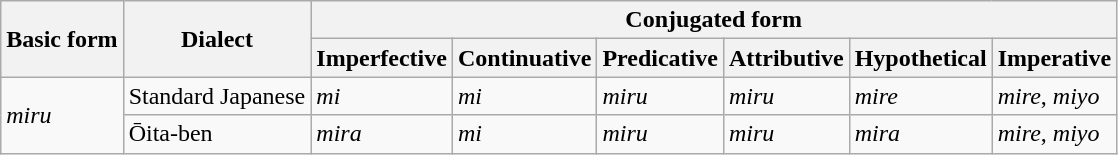<table - class="wikitable">
<tr>
<th rowspan=2>Basic form</th>
<th rowspan=2>Dialect</th>
<th colspan=6>Conjugated form</th>
</tr>
<tr>
<th>Imperfective</th>
<th>Continuative</th>
<th>Predicative</th>
<th>Attributive</th>
<th>Hypothetical</th>
<th>Imperative</th>
</tr>
<tr>
<td rowspan=2><em>miru</em></td>
<td>Standard Japanese</td>
<td><em>mi</em></td>
<td><em>mi</em></td>
<td><em>miru</em></td>
<td><em>miru</em></td>
<td><em>mire</em></td>
<td><em>mire</em>, <em>miyo</em></td>
</tr>
<tr>
<td>Ōita-ben</td>
<td><em>mira</em></td>
<td><em>mi</em></td>
<td><em>miru</em></td>
<td><em>miru</em></td>
<td><em>mira</em></td>
<td><em>mire</em>, <em>miyo</em></td>
</tr>
</table>
